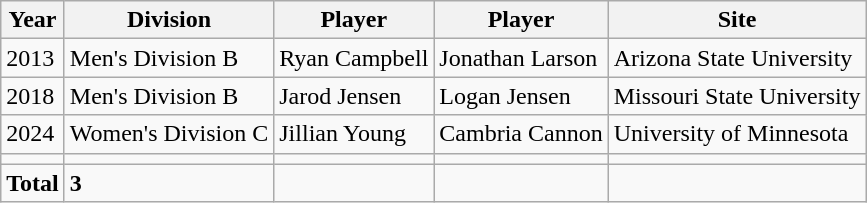<table class="wikitable">
<tr>
<th>Year</th>
<th>Division</th>
<th>Player</th>
<th>Player</th>
<th>Site</th>
</tr>
<tr>
<td>2013</td>
<td>Men's Division B</td>
<td>Ryan Campbell</td>
<td>Jonathan Larson</td>
<td>Arizona State University</td>
</tr>
<tr>
<td>2018</td>
<td>Men's Division B</td>
<td>Jarod Jensen</td>
<td>Logan Jensen</td>
<td>Missouri State University</td>
</tr>
<tr>
<td>2024</td>
<td>Women's Division C</td>
<td>Jillian Young</td>
<td>Cambria Cannon</td>
<td>University of Minnesota</td>
</tr>
<tr>
<td></td>
<td></td>
<td></td>
<td></td>
<td></td>
</tr>
<tr>
<td><strong>Total</strong></td>
<td><strong>3</strong></td>
<td></td>
<td></td>
<td></td>
</tr>
</table>
